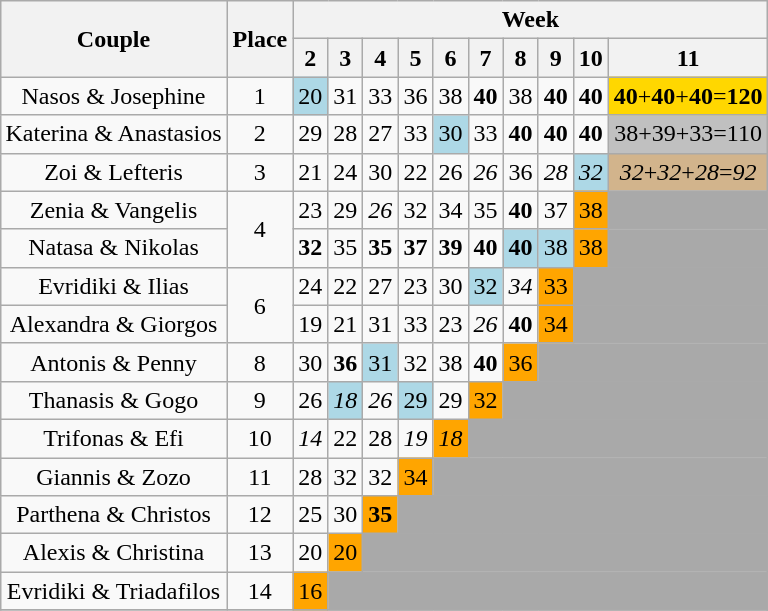<table class="wikitable sortable" style="margin: auto; text-align: center;">
<tr>
<th rowspan="2">Couple</th>
<th rowspan="2">Place</th>
<th colspan="10">Week</th>
</tr>
<tr>
<th>2</th>
<th>3</th>
<th>4</th>
<th>5</th>
<th>6</th>
<th>7</th>
<th>8</th>
<th>9</th>
<th>10</th>
<th>11</th>
</tr>
<tr>
<td>Nasos & Josephine</td>
<td>1</td>
<td bgcolor="lightblue">20</td>
<td>31</td>
<td>33</td>
<td>36</td>
<td>38</td>
<td><span><strong>40</strong></span></td>
<td>38</td>
<td><span><strong>40</strong></span></td>
<td><span><strong>40</strong></span></td>
<td bgcolor="gold"><span><strong>40</strong></span>+<span><strong>40</strong></span>+<span><strong>40</strong></span>=<span><strong>120</strong></span></td>
</tr>
<tr>
<td>Katerina & Anastasios</td>
<td>2</td>
<td>29</td>
<td>28</td>
<td>27</td>
<td>33</td>
<td bgcolor="lightblue">30</td>
<td>33</td>
<td><span><strong>40</strong></span></td>
<td><span><strong>40</strong></span></td>
<td><span><strong>40</strong></span></td>
<td bgcolor="silver">38+39+33=110</td>
</tr>
<tr>
<td>Zoi & Lefteris</td>
<td>3</td>
<td>21</td>
<td>24</td>
<td>30</td>
<td>22</td>
<td>26</td>
<td><span><em>26</em></span></td>
<td>36</td>
<td><span><em>28</em></span></td>
<td bgcolor="lightblue"><span><em>32</em></span></td>
<td style="background:tan;"><span><em>32</em></span>+<span><em>32</em></span>+<span><em>28</em></span>=<span><em>92</em></span></td>
</tr>
<tr>
<td>Zenia & Vangelis</td>
<td rowspan="2">4</td>
<td>23</td>
<td>29</td>
<td><span><em>26</em></span></td>
<td>32</td>
<td>34</td>
<td>35</td>
<td><span><strong>40</strong></span></td>
<td>37</td>
<td style="background:orange;">38</td>
<td style="background:darkgrey;"></td>
</tr>
<tr>
<td>Natasa & Nikolas</td>
<td><span><strong>32</strong></span></td>
<td>35</td>
<td><span><strong>35</strong></span></td>
<td><span><strong>37</strong></span></td>
<td><span><strong>39</strong></span></td>
<td><span><strong>40</strong></span></td>
<td bgcolor="lightblue"><span><strong>40</strong></span></td>
<td bgcolor="lightblue">38</td>
<td style="background:orange;">38</td>
<td style="background:darkgrey;"></td>
</tr>
<tr>
<td>Evridiki & Ilias</td>
<td rowspan="2">6</td>
<td>24</td>
<td>22</td>
<td>27</td>
<td>23</td>
<td>30</td>
<td bgcolor="lightblue" bgcolor="lightblue">32</td>
<td><span><em>34</em></span></td>
<td style="background:orange;">33</td>
<td style="background:darkgrey;" colspan="2"></td>
</tr>
<tr>
<td>Alexandra & Giorgos</td>
<td>19</td>
<td>21</td>
<td>31</td>
<td>33</td>
<td>23</td>
<td><span><em>26</em></span></td>
<td><span><strong>40</strong></span></td>
<td style="background:orange;">34</td>
<td style="background:darkgrey;" colspan="2"></td>
</tr>
<tr>
<td>Antonis & Penny</td>
<td>8</td>
<td>30</td>
<td><span><strong>36</strong></span></td>
<td bgcolor="lightblue">31</td>
<td>32</td>
<td>38</td>
<td><span><strong>40</strong></span></td>
<td style="background:orange;">36</td>
<td style="background:darkgrey;" colspan="3"></td>
</tr>
<tr>
<td>Thanasis & Gogo</td>
<td>9</td>
<td>26</td>
<td bgcolor="lightblue"><span><em>18</em></span></td>
<td><span><em>26</em></span></td>
<td bgcolor="lightblue">29</td>
<td>29</td>
<td style="background:orange;">32</td>
<td style="background:darkgrey;" colspan="4"></td>
</tr>
<tr>
<td>Trifonas & Efi</td>
<td>10</td>
<td><span><em>14</em></span></td>
<td>22</td>
<td>28</td>
<td><span><em>19</em></span></td>
<td style="background:orange;"><span><em>18</em></span></td>
<td style="background:darkgrey;" colspan="5"></td>
</tr>
<tr>
<td>Giannis & Zozo</td>
<td>11</td>
<td>28</td>
<td>32</td>
<td>32</td>
<td style="background:orange;">34</td>
<td style="background:darkgrey;" colspan="6"></td>
</tr>
<tr>
<td>Parthena & Christos</td>
<td>12</td>
<td>25</td>
<td>30</td>
<td style="background:orange;"><span><strong>35</strong></span></td>
<td style="background:darkgrey;" colspan="7"></td>
</tr>
<tr>
<td>Alexis & Christina</td>
<td>13</td>
<td>20</td>
<td style="background:orange;">20</td>
<td style="background:darkgrey;" colspan="8"></td>
</tr>
<tr>
<td>Evridiki & Triadafilos</td>
<td>14</td>
<td style="background:orange;">16</td>
<td style="background:darkgrey;" colspan="9"></td>
</tr>
<tr>
</tr>
</table>
